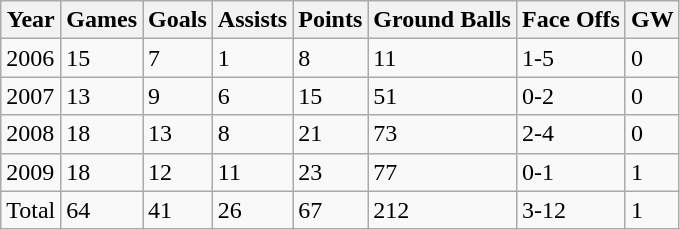<table class="wikitable">
<tr>
<th>Year</th>
<th>Games</th>
<th>Goals</th>
<th>Assists</th>
<th>Points</th>
<th>Ground Balls</th>
<th>Face Offs</th>
<th>GW</th>
</tr>
<tr>
<td>2006</td>
<td>15</td>
<td>7</td>
<td>1</td>
<td>8</td>
<td>11</td>
<td>1-5</td>
<td>0</td>
</tr>
<tr>
<td>2007</td>
<td>13</td>
<td>9</td>
<td>6</td>
<td>15</td>
<td>51</td>
<td>0-2</td>
<td>0</td>
</tr>
<tr>
<td>2008</td>
<td>18</td>
<td>13</td>
<td>8</td>
<td>21</td>
<td>73</td>
<td>2-4</td>
<td>0</td>
</tr>
<tr>
<td>2009</td>
<td>18</td>
<td>12</td>
<td>11</td>
<td>23</td>
<td>77</td>
<td>0-1</td>
<td>1</td>
</tr>
<tr>
<td>Total</td>
<td>64</td>
<td>41</td>
<td>26</td>
<td>67</td>
<td>212</td>
<td>3-12</td>
<td>1</td>
</tr>
</table>
